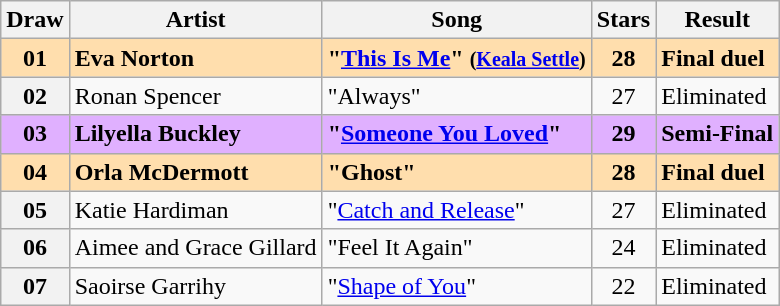<table class="wikitable sortable plainrowheaders">
<tr>
<th scope="col">Draw</th>
<th scope="col">Artist</th>
<th scope="col">Song</th>
<th scope="col">Stars</th>
<th scope="col">Result</th>
</tr>
<tr style="font-weight: bold; background: navajowhite;">
<th scope="row" style="text-align:center; font-weight:bold; background:navajowhite">01</th>
<td>Eva Norton</td>
<td>"<a href='#'>This Is Me</a>" <small>(<a href='#'>Keala Settle</a>)</small></td>
<td align="center">28</td>
<td>Final duel</td>
</tr>
<tr>
<th scope="row" style="text-align:center;">02</th>
<td>Ronan Spencer</td>
<td>"Always" </td>
<td align="center">27</td>
<td>Eliminated</td>
</tr>
<tr style="font-weight: bold; background:#E0B0FF;">
<th scope="row" style="text-align:center; font-weight:bold; background:#E0B0FF">03</th>
<td>Lilyella Buckley</td>
<td>"<a href='#'>Someone You Loved</a>" </td>
<td align="center">29</td>
<td>Semi-Final</td>
</tr>
<tr style="font-weight: bold; background: navajowhite;">
<th scope="row" style="text-align:center; font-weight:bold; background:navajowhite">04</th>
<td>Orla McDermott</td>
<td>"Ghost" </td>
<td align="center">28</td>
<td>Final duel</td>
</tr>
<tr>
<th scope="row" style="text-align:center;">05</th>
<td>Katie Hardiman</td>
<td>"<a href='#'>Catch and Release</a>" </td>
<td align="center">27</td>
<td>Eliminated</td>
</tr>
<tr>
<th scope="row" style="text-align:center;">06</th>
<td>Aimee and Grace Gillard</td>
<td>"Feel It Again" </td>
<td align="center">24</td>
<td>Eliminated</td>
</tr>
<tr>
<th scope="row" style="text-align:center;">07</th>
<td>Saoirse Garrihy</td>
<td>"<a href='#'>Shape of You</a>" </td>
<td align="center">22</td>
<td>Eliminated</td>
</tr>
</table>
